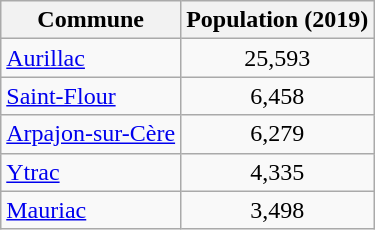<table class=wikitable>
<tr>
<th>Commune</th>
<th>Population (2019)</th>
</tr>
<tr>
<td><a href='#'>Aurillac</a></td>
<td style="text-align: center;">25,593</td>
</tr>
<tr>
<td><a href='#'>Saint-Flour</a></td>
<td style="text-align: center;">6,458</td>
</tr>
<tr>
<td><a href='#'>Arpajon-sur-Cère</a></td>
<td style="text-align: center;">6,279</td>
</tr>
<tr>
<td><a href='#'>Ytrac</a></td>
<td style="text-align: center;">4,335</td>
</tr>
<tr>
<td><a href='#'>Mauriac</a></td>
<td style="text-align: center;">3,498</td>
</tr>
</table>
